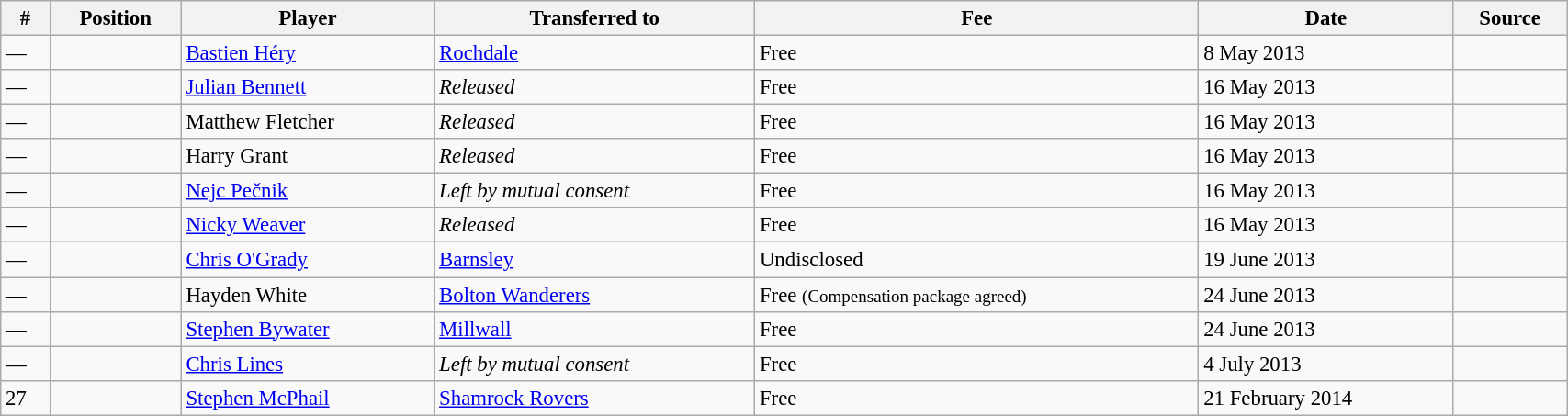<table class="wikitable" style="width:90%; text-align:center; font-size:95%; text-align:left;">
<tr>
<th>#</th>
<th>Position</th>
<th>Player</th>
<th>Transferred to</th>
<th>Fee</th>
<th>Date</th>
<th>Source</th>
</tr>
<tr>
<td>—</td>
<td></td>
<td> <a href='#'>Bastien Héry</a></td>
<td><a href='#'>Rochdale</a></td>
<td>Free</td>
<td>8 May 2013</td>
<td></td>
</tr>
<tr>
<td>—</td>
<td></td>
<td> <a href='#'>Julian Bennett</a></td>
<td><em>Released</em></td>
<td>Free</td>
<td>16 May 2013</td>
<td></td>
</tr>
<tr>
<td>—</td>
<td></td>
<td> Matthew Fletcher</td>
<td><em>Released</em></td>
<td>Free</td>
<td>16 May 2013</td>
<td></td>
</tr>
<tr>
<td>—</td>
<td></td>
<td> Harry Grant</td>
<td><em>Released</em></td>
<td>Free</td>
<td>16 May 2013</td>
<td></td>
</tr>
<tr>
<td>—</td>
<td></td>
<td> <a href='#'>Nejc Pečnik</a></td>
<td><em>Left by mutual consent</em></td>
<td>Free</td>
<td>16 May 2013</td>
<td></td>
</tr>
<tr>
<td>—</td>
<td></td>
<td> <a href='#'>Nicky Weaver</a></td>
<td><em>Released</em></td>
<td>Free</td>
<td>16 May 2013</td>
<td></td>
</tr>
<tr>
<td>—</td>
<td></td>
<td> <a href='#'>Chris O'Grady</a></td>
<td><a href='#'>Barnsley</a></td>
<td>Undisclosed</td>
<td>19 June 2013</td>
<td></td>
</tr>
<tr>
<td>—</td>
<td></td>
<td> Hayden White</td>
<td><a href='#'>Bolton Wanderers</a></td>
<td>Free <small>(Compensation package agreed)</small></td>
<td>24 June 2013</td>
<td></td>
</tr>
<tr>
<td>—</td>
<td></td>
<td> <a href='#'>Stephen Bywater</a></td>
<td><a href='#'>Millwall</a></td>
<td>Free</td>
<td>24 June 2013</td>
<td></td>
</tr>
<tr>
<td>—</td>
<td></td>
<td> <a href='#'>Chris Lines</a></td>
<td><em>Left by mutual consent</em></td>
<td>Free</td>
<td>4 July 2013</td>
<td></td>
</tr>
<tr>
<td>27</td>
<td></td>
<td> <a href='#'>Stephen McPhail</a></td>
<td><a href='#'>Shamrock Rovers</a></td>
<td>Free</td>
<td>21 February 2014</td>
<td></td>
</tr>
</table>
